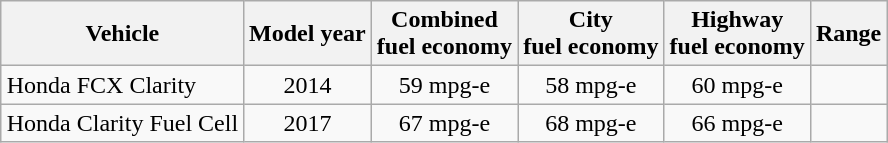<table class=" wikitable" style="margin: 1em auto 1em auto">
<tr>
<th>Vehicle</th>
<th>Model year</th>
<th>Combined <br>fuel economy</th>
<th>City <br>fuel economy</th>
<th>Highway<br>fuel economy</th>
<th>Range</th>
</tr>
<tr style="text-align:center;">
<td align="left">Honda FCX Clarity</td>
<td>2014</td>
<td>59 mpg-e</td>
<td>58 mpg-e</td>
<td>60 mpg-e</td>
<td></td>
</tr>
<tr style="text-align:center;">
<td align="left">Honda Clarity Fuel Cell</td>
<td>2017</td>
<td>67 mpg-e</td>
<td>68 mpg-e</td>
<td>66 mpg-e</td>
<td></td>
</tr>
</table>
